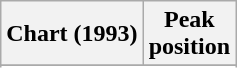<table class="wikitable sortable">
<tr>
<th align="left">Chart (1993)</th>
<th align="center">Peak<br>position</th>
</tr>
<tr>
</tr>
<tr>
</tr>
</table>
